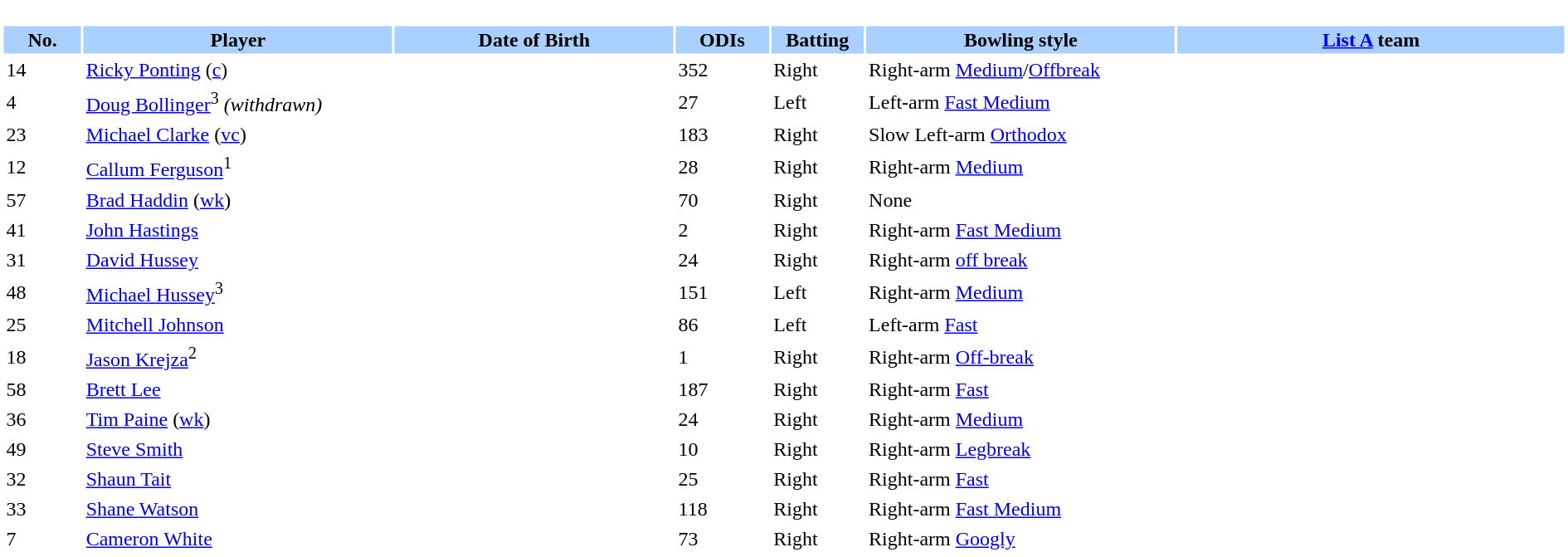<table border="0" style="width:100%">
<tr>
<td style="vertical-align:top; background:#fff; width:90%"><br><table border="0" cellspacing="2" cellpadding="2" style="width:100%">
<tr style="background:#aad0ff">
<th width=5%>No.</th>
<th width=20%>Player</th>
<th width=18%>Date of Birth</th>
<th width=6%>ODIs</th>
<th width=6%>Batting</th>
<th width=20%>Bowling style</th>
<th width=25%><a href='#'>List A</a> team</th>
</tr>
<tr>
<td>14</td>
<td><a href='#'>Ricky Ponting</a> (<a href='#'>c</a>)</td>
<td></td>
<td>352</td>
<td>Right</td>
<td>Right-arm <a href='#'>Medium</a>/<a href='#'>Offbreak</a></td>
<td></td>
</tr>
<tr>
<td>4</td>
<td><a href='#'>Doug Bollinger</a><sup>3</sup> <em>(withdrawn)</em></td>
<td></td>
<td>27</td>
<td>Left</td>
<td>Left-arm <a href='#'>Fast Medium</a></td>
<td></td>
</tr>
<tr>
<td>23</td>
<td><a href='#'>Michael Clarke</a> (<a href='#'>vc</a>)</td>
<td></td>
<td>183</td>
<td>Right</td>
<td>Slow Left-arm <a href='#'>Orthodox</a></td>
<td></td>
</tr>
<tr>
<td>12</td>
<td><a href='#'>Callum Ferguson</a><sup>1</sup></td>
<td></td>
<td>28</td>
<td>Right</td>
<td>Right-arm <a href='#'>Medium</a></td>
<td></td>
</tr>
<tr>
<td>57</td>
<td><a href='#'>Brad Haddin</a> (<a href='#'>wk</a>)</td>
<td></td>
<td>70</td>
<td>Right</td>
<td>None</td>
<td></td>
</tr>
<tr>
<td>41</td>
<td><a href='#'>John Hastings</a></td>
<td></td>
<td>2</td>
<td>Right</td>
<td>Right-arm <a href='#'>Fast Medium</a></td>
<td></td>
</tr>
<tr>
<td>31</td>
<td><a href='#'>David Hussey</a></td>
<td></td>
<td>24</td>
<td>Right</td>
<td>Right-arm <a href='#'>off break</a></td>
<td></td>
</tr>
<tr>
<td>48</td>
<td><a href='#'>Michael Hussey</a><sup>3</sup></td>
<td></td>
<td>151</td>
<td>Left</td>
<td>Right-arm <a href='#'>Medium</a></td>
<td></td>
</tr>
<tr>
<td>25</td>
<td><a href='#'>Mitchell Johnson</a></td>
<td></td>
<td>86</td>
<td>Left</td>
<td>Left-arm <a href='#'>Fast</a></td>
<td></td>
</tr>
<tr>
<td>18</td>
<td><a href='#'>Jason Krejza</a><sup>2</sup></td>
<td></td>
<td>1</td>
<td>Right</td>
<td>Right-arm <a href='#'>Off-break</a></td>
<td></td>
</tr>
<tr>
<td>58</td>
<td><a href='#'>Brett Lee</a></td>
<td></td>
<td>187</td>
<td>Right</td>
<td>Right-arm <a href='#'>Fast</a></td>
<td></td>
</tr>
<tr>
<td>36</td>
<td><a href='#'>Tim Paine</a> (<a href='#'>wk</a>)</td>
<td></td>
<td>24</td>
<td>Right</td>
<td>Right-arm <a href='#'>Medium</a></td>
<td></td>
</tr>
<tr>
<td>49</td>
<td><a href='#'>Steve Smith</a></td>
<td></td>
<td>10</td>
<td>Right</td>
<td>Right-arm <a href='#'>Legbreak</a></td>
<td></td>
</tr>
<tr>
<td>32</td>
<td><a href='#'>Shaun Tait</a></td>
<td></td>
<td>25</td>
<td>Right</td>
<td>Right-arm <a href='#'>Fast</a></td>
<td></td>
</tr>
<tr>
<td>33</td>
<td><a href='#'>Shane Watson</a></td>
<td></td>
<td>118</td>
<td>Right</td>
<td>Right-arm <a href='#'>Fast Medium</a></td>
<td></td>
</tr>
<tr>
<td>7</td>
<td><a href='#'>Cameron White</a></td>
<td></td>
<td>73</td>
<td>Right</td>
<td>Right-arm <a href='#'>Googly</a></td>
<td></td>
</tr>
</table>
</td>
</tr>
</table>
